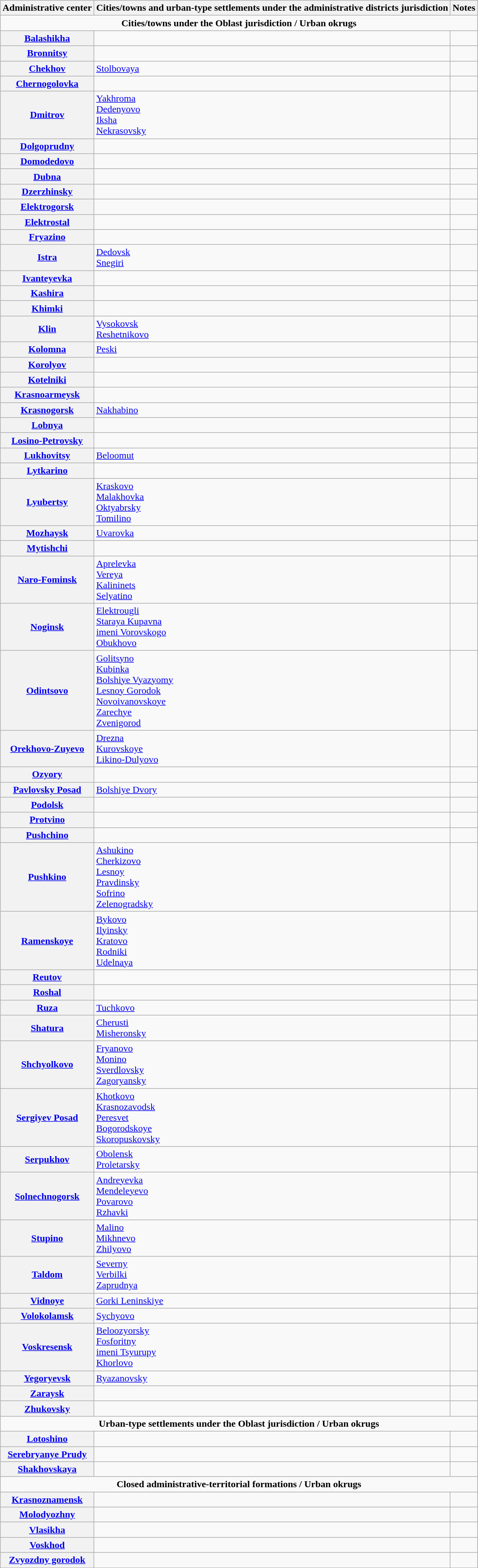<table class="wikitable sortable" style="margin: 0 2em 0 2em">
<tr>
<th bgcolor="#66FF99">Administrative center</th>
<th bgcolor="#66FF99">Cities/towns and urban-type settlements under the administrative districts jurisdiction</th>
<th bgcolor="#66FF99">Notes</th>
</tr>
<tr>
<td colspan=3 align=center><strong>Cities/towns under the Oblast jurisdiction / Urban okrugs</strong></td>
</tr>
<tr>
<th><a href='#'>Balashikha</a></th>
<td></td>
<td></td>
</tr>
<tr>
<th><a href='#'>Bronnitsy</a></th>
<td></td>
<td></td>
</tr>
<tr>
<th><a href='#'>Chekhov</a></th>
<td><a href='#'>Stolbovaya</a></td>
<td></td>
</tr>
<tr>
<th><a href='#'>Chernogolovka</a></th>
<td></td>
<td></td>
</tr>
<tr>
<th><a href='#'>Dmitrov</a></th>
<td><a href='#'>Yakhroma</a> <br> <a href='#'>Dedenyovo</a> <br> <a href='#'>Iksha</a> <br> <a href='#'>Nekrasovsky</a></td>
<td></td>
</tr>
<tr>
<th><a href='#'>Dolgoprudny</a></th>
<td></td>
<td></td>
</tr>
<tr>
<th><a href='#'>Domodedovo</a></th>
<td></td>
<td></td>
</tr>
<tr>
<th><a href='#'>Dubna</a></th>
<td></td>
<td></td>
</tr>
<tr>
<th><a href='#'>Dzerzhinsky</a></th>
<td></td>
<td></td>
</tr>
<tr>
<th><a href='#'>Elektrogorsk</a></th>
<td></td>
<td></td>
</tr>
<tr>
<th><a href='#'>Elektrostal</a></th>
<td></td>
<td></td>
</tr>
<tr>
<th><a href='#'>Fryazino</a></th>
<td></td>
<td></td>
</tr>
<tr>
<th><a href='#'>Istra</a></th>
<td><a href='#'>Dedovsk</a> <br> <a href='#'>Snegiri</a></td>
<td></td>
</tr>
<tr>
<th><a href='#'>Ivanteyevka</a></th>
<td></td>
<td></td>
</tr>
<tr>
<th><a href='#'>Kashira</a></th>
<td></td>
<td></td>
</tr>
<tr>
<th><a href='#'>Khimki</a></th>
<td></td>
<td></td>
</tr>
<tr>
<th><a href='#'>Klin</a></th>
<td><a href='#'>Vysokovsk</a> <br> <a href='#'>Reshetnikovo</a></td>
<td></td>
</tr>
<tr>
<th><a href='#'>Kolomna</a></th>
<td><a href='#'>Peski</a></td>
<td></td>
</tr>
<tr>
<th><a href='#'>Korolyov</a></th>
<td></td>
<td></td>
</tr>
<tr>
<th><a href='#'>Kotelniki</a></th>
<td></td>
<td></td>
</tr>
<tr>
<th><a href='#'>Krasnoarmeysk</a></th>
<td></td>
<td></td>
</tr>
<tr>
<th><a href='#'>Krasnogorsk</a></th>
<td><a href='#'>Nakhabino</a></td>
<td></td>
</tr>
<tr>
<th><a href='#'>Lobnya</a></th>
<td></td>
<td></td>
</tr>
<tr>
<th><a href='#'>Losino-Petrovsky</a></th>
<td></td>
<td></td>
</tr>
<tr>
<th><a href='#'>Lukhovitsy</a></th>
<td><a href='#'>Beloomut</a></td>
<td></td>
</tr>
<tr>
<th><a href='#'>Lytkarino</a></th>
<td></td>
<td></td>
</tr>
<tr>
<th><a href='#'>Lyubertsy</a></th>
<td><a href='#'>Kraskovo</a> <br> <a href='#'>Malakhovka</a> <br> <a href='#'>Oktyabrsky</a> <br> <a href='#'>Tomilino</a></td>
<td></td>
</tr>
<tr>
<th><a href='#'>Mozhaysk</a></th>
<td><a href='#'>Uvarovka</a></td>
<td></td>
</tr>
<tr>
<th><a href='#'>Mytishchi</a></th>
<td></td>
<td></td>
</tr>
<tr>
<th><a href='#'>Naro-Fominsk</a></th>
<td><a href='#'>Aprelevka</a> <br> <a href='#'>Vereya</a> <br> <a href='#'>Kalininets</a> <br> <a href='#'>Selyatino</a></td>
<td></td>
</tr>
<tr>
<th><a href='#'>Noginsk</a></th>
<td><a href='#'>Elektrougli</a> <br> <a href='#'>Staraya Kupavna</a> <br> <a href='#'>imeni Vorovskogo</a> <br> <a href='#'>Obukhovo</a></td>
<td></td>
</tr>
<tr>
<th><a href='#'>Odintsovo</a></th>
<td><a href='#'>Golitsyno</a> <br> <a href='#'>Kubinka</a> <br> <a href='#'>Bolshiye Vyazyomy</a> <br> <a href='#'>Lesnoy Gorodok</a> <br> <a href='#'>Novoivanovskoye</a> <br> <a href='#'>Zarechye</a> <br> <a href='#'>Zvenigorod</a></td>
<td></td>
</tr>
<tr>
<th><a href='#'>Orekhovo-Zuyevo</a></th>
<td><a href='#'>Drezna</a> <br> <a href='#'>Kurovskoye</a> <br><a href='#'>Likino-Dulyovo</a></td>
<td></td>
</tr>
<tr>
<th><a href='#'>Ozyory</a></th>
<td></td>
<td></td>
</tr>
<tr>
<th><a href='#'>Pavlovsky Posad</a></th>
<td><a href='#'>Bolshiye Dvory</a></td>
<td></td>
</tr>
<tr>
<th><a href='#'>Podolsk</a></th>
<td></td>
<td></td>
</tr>
<tr>
<th><a href='#'>Protvino</a></th>
<td></td>
<td></td>
</tr>
<tr>
<th><a href='#'>Pushchino</a></th>
<td></td>
<td></td>
</tr>
<tr>
<th><a href='#'>Pushkino</a></th>
<td><a href='#'>Ashukino</a> <br> <a href='#'>Cherkizovo</a> <br> <a href='#'>Lesnoy</a> <br> <a href='#'>Pravdinsky</a> <br> <a href='#'>Sofrino</a> <br> <a href='#'>Zelenogradsky</a></td>
<td></td>
</tr>
<tr>
<th><a href='#'>Ramenskoye</a></th>
<td><a href='#'>Bykovo</a> <br> <a href='#'>Ilyinsky</a> <br><a href='#'>Kratovo</a> <br><a href='#'>Rodniki</a> <br> <a href='#'>Udelnaya</a></td>
<td></td>
</tr>
<tr>
<th><a href='#'>Reutov</a></th>
<td></td>
<td></td>
</tr>
<tr>
<th><a href='#'>Roshal</a></th>
<td></td>
<td></td>
</tr>
<tr>
<th><a href='#'>Ruza</a></th>
<td><a href='#'>Tuchkovo</a></td>
<td></td>
</tr>
<tr>
<th><a href='#'>Shatura</a></th>
<td><a href='#'>Cherusti</a> <br> <a href='#'>Misheronsky</a></td>
<td></td>
</tr>
<tr>
<th><a href='#'>Shchyolkovo</a></th>
<td><a href='#'>Fryanovo</a> <br> <a href='#'>Monino</a> <br> <a href='#'>Sverdlovsky</a> <br> <a href='#'>Zagoryansky</a></td>
<td></td>
</tr>
<tr>
<th><a href='#'>Sergiyev Posad</a></th>
<td><a href='#'>Khotkovo</a> <br> <a href='#'>Krasnozavodsk</a> <br> <a href='#'>Peresvet</a> <br> <a href='#'>Bogorodskoye</a> <br><a href='#'>Skoropuskovsky</a></td>
<td></td>
</tr>
<tr>
<th><a href='#'>Serpukhov</a></th>
<td><a href='#'>Obolensk</a> <br> <a href='#'>Proletarsky</a></td>
<td></td>
</tr>
<tr>
<th><a href='#'>Solnechnogorsk</a></th>
<td><a href='#'>Andreyevka</a> <br> <a href='#'>Mendeleyevo</a> <br> <a href='#'>Povarovo</a> <br> <a href='#'>Rzhavki</a></td>
<td></td>
</tr>
<tr>
<th><a href='#'>Stupino</a></th>
<td><a href='#'>Malino</a> <br> <a href='#'>Mikhnevo</a> <br> <a href='#'>Zhilyovo</a></td>
<td></td>
</tr>
<tr>
<th><a href='#'>Taldom</a></th>
<td><a href='#'>Severny</a> <br> <a href='#'>Verbilki</a> <br> <a href='#'>Zaprudnya</a></td>
<td></td>
</tr>
<tr>
<th><a href='#'>Vidnoye</a></th>
<td><a href='#'>Gorki Leninskiye</a></td>
<td></td>
</tr>
<tr>
<th><a href='#'>Volokolamsk</a></th>
<td><a href='#'>Sychyovo</a></td>
<td></td>
</tr>
<tr>
<th><a href='#'>Voskresensk</a></th>
<td><a href='#'>Beloozyorsky</a> <br> <a href='#'>Fosforitny</a> <br> <a href='#'>imeni Tsyurupy</a> <br> <a href='#'>Khorlovo</a></td>
<td></td>
</tr>
<tr>
<th><a href='#'>Yegoryevsk</a></th>
<td><a href='#'>Ryazanovsky</a></td>
<td></td>
</tr>
<tr>
<th><a href='#'>Zaraysk</a></th>
<td></td>
<td></td>
</tr>
<tr>
<th><a href='#'>Zhukovsky</a></th>
<td></td>
<td></td>
</tr>
<tr>
<td colspan=3 align=center><strong>Urban-type settlements under the Oblast jurisdiction / Urban okrugs</strong></td>
</tr>
<tr>
<th><a href='#'>Lotoshino</a></th>
<td></td>
<td></td>
</tr>
<tr>
<th><a href='#'>Serebryanye Prudy</a></th>
<td></td>
<td></td>
</tr>
<tr>
<th><a href='#'>Shakhovskaya</a></th>
<td></td>
<td></td>
</tr>
<tr>
<td colspan=3 align=center><strong>Closed administrative-territorial formations / Urban okrugs</strong></td>
</tr>
<tr>
<th><a href='#'>Krasnoznamensk</a></th>
<td></td>
<td></td>
</tr>
<tr>
<th><a href='#'>Molodyozhny</a></th>
<td></td>
<td></td>
</tr>
<tr>
<th><a href='#'>Vlasikha</a></th>
<td></td>
<td></td>
</tr>
<tr>
<th><a href='#'>Voskhod</a></th>
<td></td>
<td></td>
</tr>
<tr>
<th><a href='#'>Zvyozdny gorodok</a></th>
<td></td>
<td></td>
</tr>
</table>
